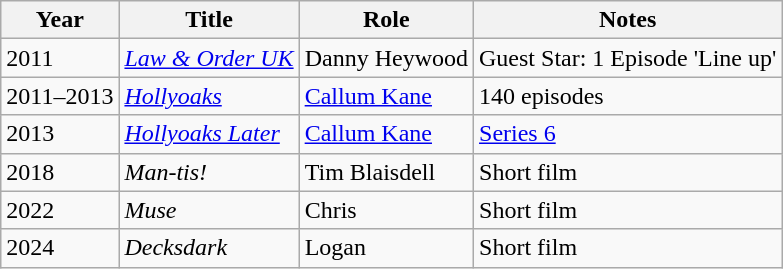<table class="wikitable">
<tr>
<th>Year</th>
<th>Title</th>
<th>Role</th>
<th>Notes</th>
</tr>
<tr>
<td>2011</td>
<td><em><a href='#'>Law & Order UK</a></em></td>
<td>Danny Heywood</td>
<td>Guest Star: 1 Episode 'Line up'</td>
</tr>
<tr>
<td>2011–2013</td>
<td><em><a href='#'>Hollyoaks</a></em></td>
<td><a href='#'>Callum Kane</a></td>
<td>140 episodes</td>
</tr>
<tr>
<td>2013</td>
<td><em><a href='#'>Hollyoaks Later</a></em></td>
<td><a href='#'>Callum Kane</a></td>
<td><a href='#'>Series 6</a></td>
</tr>
<tr>
<td>2018</td>
<td><em>Man-tis!</em></td>
<td>Tim Blaisdell</td>
<td>Short film</td>
</tr>
<tr>
<td>2022</td>
<td><em>Muse</em></td>
<td>Chris</td>
<td>Short film</td>
</tr>
<tr>
<td>2024</td>
<td><em>Decksdark</em></td>
<td>Logan</td>
<td>Short film</td>
</tr>
</table>
